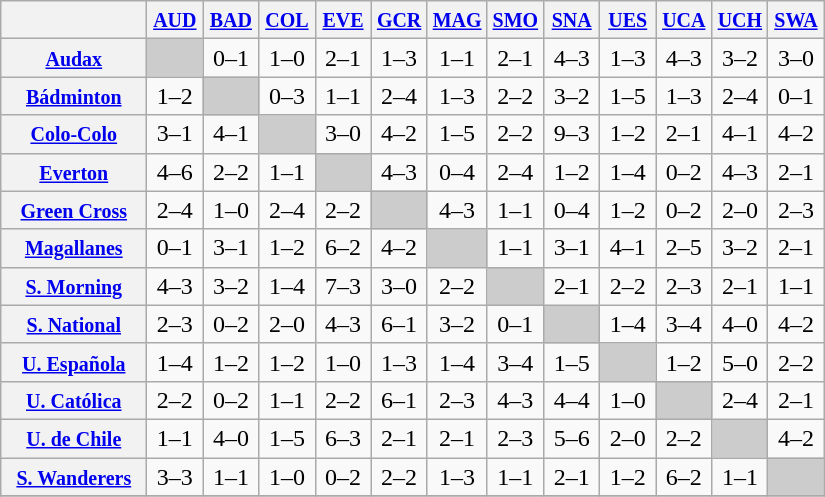<table class="wikitable" style="text-align:center">
<tr>
<th width="90"> </th>
<th width="30"><small><a href='#'>AUD</a></small></th>
<th width="30"><small><a href='#'>BAD</a></small></th>
<th width="30"><small><a href='#'>COL</a></small></th>
<th width="30"><small><a href='#'>EVE</a></small></th>
<th width="30"><small><a href='#'>GCR</a></small></th>
<th width="30"><small><a href='#'>MAG</a></small></th>
<th width="30"><small><a href='#'>SMO</a></small></th>
<th width="30"><small><a href='#'>SNA</a></small></th>
<th width="30"><small><a href='#'>UES</a></small></th>
<th width="30"><small><a href='#'>UCA</a></small></th>
<th width="30"><small><a href='#'>UCH</a></small></th>
<th width="30"><small><a href='#'>SWA</a></small></th>
</tr>
<tr>
<th><small><a href='#'>Audax</a></small></th>
<td bgcolor="#CCCCCC"></td>
<td>0–1</td>
<td>1–0</td>
<td>2–1</td>
<td>1–3</td>
<td>1–1</td>
<td>2–1</td>
<td>4–3</td>
<td>1–3</td>
<td>4–3</td>
<td>3–2</td>
<td>3–0</td>
</tr>
<tr>
<th><small><a href='#'>Bádminton</a></small></th>
<td>1–2</td>
<td bgcolor="#CCCCCC"></td>
<td>0–3</td>
<td>1–1</td>
<td>2–4</td>
<td>1–3</td>
<td>2–2</td>
<td>3–2</td>
<td>1–5</td>
<td>1–3</td>
<td>2–4</td>
<td>0–1</td>
</tr>
<tr>
<th><small><a href='#'>Colo-Colo</a></small></th>
<td>3–1</td>
<td>4–1</td>
<td bgcolor="#CCCCCC"></td>
<td>3–0</td>
<td>4–2</td>
<td>1–5</td>
<td>2–2</td>
<td>9–3</td>
<td>1–2</td>
<td>2–1</td>
<td>4–1</td>
<td>4–2</td>
</tr>
<tr>
<th><small><a href='#'>Everton</a></small></th>
<td>4–6</td>
<td>2–2</td>
<td>1–1</td>
<td bgcolor="#CCCCCC"></td>
<td>4–3</td>
<td>0–4</td>
<td>2–4</td>
<td>1–2</td>
<td>1–4</td>
<td>0–2</td>
<td>4–3</td>
<td>2–1</td>
</tr>
<tr>
<th><small><a href='#'>Green Cross</a></small></th>
<td>2–4</td>
<td>1–0</td>
<td>2–4</td>
<td>2–2</td>
<td bgcolor="#CCCCCC"></td>
<td>4–3</td>
<td>1–1</td>
<td>0–4</td>
<td>1–2</td>
<td>0–2</td>
<td>2–0</td>
<td>2–3</td>
</tr>
<tr>
<th><small><a href='#'>Magallanes</a></small></th>
<td>0–1</td>
<td>3–1</td>
<td>1–2</td>
<td>6–2</td>
<td>4–2</td>
<td bgcolor="#CCCCCC"></td>
<td>1–1</td>
<td>3–1</td>
<td>4–1</td>
<td>2–5</td>
<td>3–2</td>
<td>2–1</td>
</tr>
<tr>
<th><small><a href='#'>S. Morning</a></small></th>
<td>4–3</td>
<td>3–2</td>
<td>1–4</td>
<td>7–3</td>
<td>3–0</td>
<td>2–2</td>
<td bgcolor="#CCCCCC"></td>
<td>2–1</td>
<td>2–2</td>
<td>2–3</td>
<td>2–1</td>
<td>1–1</td>
</tr>
<tr>
<th><small><a href='#'>S. National</a></small></th>
<td>2–3</td>
<td>0–2</td>
<td>2–0</td>
<td>4–3</td>
<td>6–1</td>
<td>3–2</td>
<td>0–1</td>
<td bgcolor="#CCCCCC"></td>
<td>1–4</td>
<td>3–4</td>
<td>4–0</td>
<td>4–2</td>
</tr>
<tr>
<th><small><a href='#'>U. Española</a></small></th>
<td>1–4</td>
<td>1–2</td>
<td>1–2</td>
<td>1–0</td>
<td>1–3</td>
<td>1–4</td>
<td>3–4</td>
<td>1–5</td>
<td bgcolor="#CCCCCC"></td>
<td>1–2</td>
<td>5–0</td>
<td>2–2</td>
</tr>
<tr>
<th><small><a href='#'>U. Católica</a></small></th>
<td>2–2</td>
<td>0–2</td>
<td>1–1</td>
<td>2–2</td>
<td>6–1</td>
<td>2–3</td>
<td>4–3</td>
<td>4–4</td>
<td>1–0</td>
<td bgcolor="#CCCCCC"></td>
<td>2–4</td>
<td>2–1</td>
</tr>
<tr>
<th><small><a href='#'>U. de Chile</a></small></th>
<td>1–1</td>
<td>4–0</td>
<td>1–5</td>
<td>6–3</td>
<td>2–1</td>
<td>2–1</td>
<td>2–3</td>
<td>5–6</td>
<td>2–0</td>
<td>2–2</td>
<td bgcolor="#CCCCCC"></td>
<td>4–2</td>
</tr>
<tr>
<th><small><a href='#'>S. Wanderers</a></small></th>
<td>3–3</td>
<td>1–1</td>
<td>1–0</td>
<td>0–2</td>
<td>2–2</td>
<td>1–3</td>
<td>1–1</td>
<td>2–1</td>
<td>1–2</td>
<td>6–2</td>
<td>1–1</td>
<td bgcolor="#CCCCCC"></td>
</tr>
<tr>
</tr>
</table>
